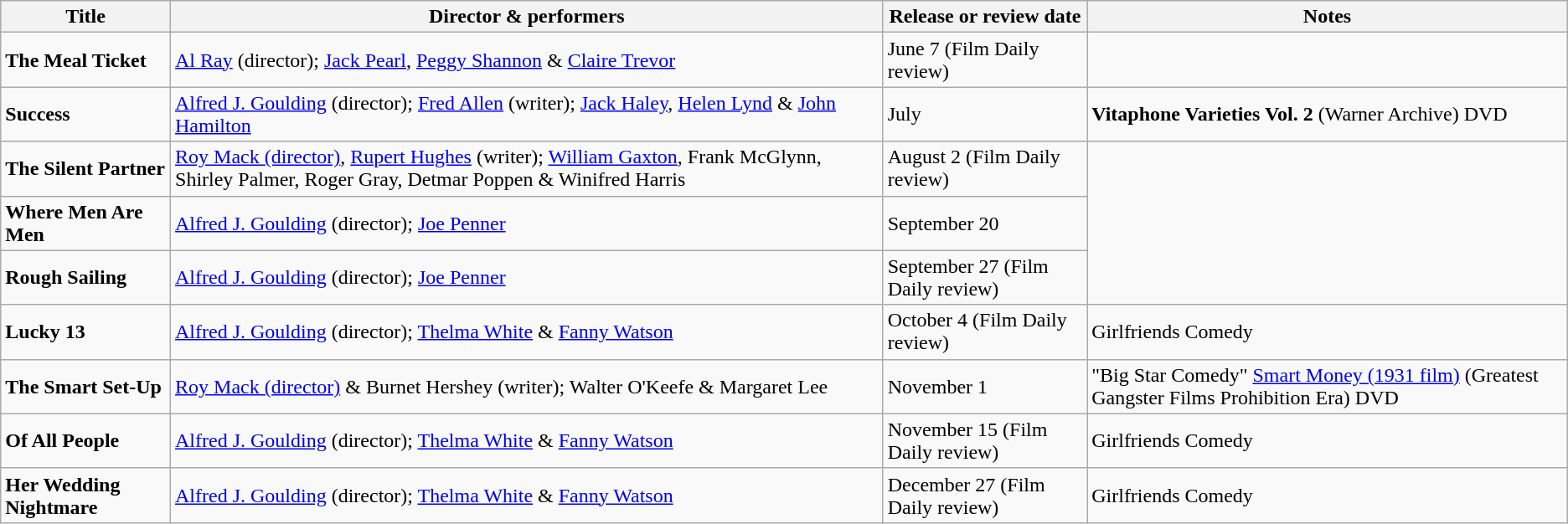<table class="wikitable sortable" border="1">
<tr>
<th>Title</th>
<th>Director & performers</th>
<th>Release or review date</th>
<th>Notes</th>
</tr>
<tr>
<td><strong>The Meal Ticket</strong></td>
<td><a href='#'>Al Ray</a> (director); <a href='#'>Jack Pearl</a>, <a href='#'>Peggy Shannon</a> & <a href='#'>Claire Trevor</a></td>
<td>June 7 (Film Daily review)</td>
</tr>
<tr>
<td><strong>Success</strong></td>
<td><a href='#'>Alfred J. Goulding</a> (director); <a href='#'>Fred Allen</a> (writer); <a href='#'>Jack Haley</a>, <a href='#'>Helen Lynd</a> & <a href='#'>John Hamilton</a></td>
<td>July</td>
<td><strong>Vitaphone Varieties Vol. 2</strong> (Warner Archive) DVD</td>
</tr>
<tr>
<td><strong>The Silent Partner</strong></td>
<td><a href='#'>Roy Mack (director)</a>, <a href='#'>Rupert Hughes</a> (writer); <a href='#'>William Gaxton</a>, Frank McGlynn, Shirley Palmer, Roger Gray, Detmar Poppen & Winifred Harris</td>
<td>August 2 (Film Daily review)</td>
</tr>
<tr>
<td><strong>Where Men Are Men</strong></td>
<td><a href='#'>Alfred J. Goulding</a> (director); <a href='#'>Joe Penner</a></td>
<td>September 20</td>
</tr>
<tr>
<td><strong>Rough Sailing</strong></td>
<td><a href='#'>Alfred J. Goulding</a> (director); <a href='#'>Joe Penner</a></td>
<td>September 27 (Film Daily review)</td>
</tr>
<tr>
<td><strong>Lucky 13</strong></td>
<td><a href='#'>Alfred J. Goulding</a> (director); <a href='#'>Thelma White</a> & <a href='#'>Fanny Watson</a></td>
<td>October 4 (Film Daily review)</td>
<td>Girlfriends Comedy</td>
</tr>
<tr>
<td><strong>The Smart Set-Up</strong></td>
<td><a href='#'>Roy Mack (director)</a> & Burnet Hershey (writer); Walter O'Keefe & Margaret Lee</td>
<td>November 1</td>
<td>"Big Star Comedy" <a href='#'>Smart Money (1931 film)</a> (Greatest Gangster Films Prohibition Era) DVD</td>
</tr>
<tr>
<td><strong>Of All People</strong></td>
<td><a href='#'>Alfred J. Goulding</a> (director); <a href='#'>Thelma White</a> & <a href='#'>Fanny Watson</a></td>
<td>November 15 (Film Daily review)</td>
<td>Girlfriends Comedy</td>
</tr>
<tr>
<td><strong>Her Wedding Nightmare</strong></td>
<td><a href='#'>Alfred J. Goulding</a> (director); <a href='#'>Thelma White</a> & <a href='#'>Fanny Watson</a></td>
<td>December 27 (Film Daily review)</td>
<td>Girlfriends Comedy</td>
</tr>
</table>
